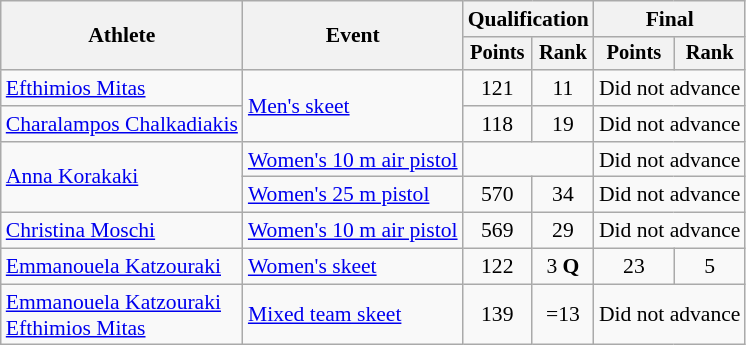<table class="wikitable" style="font-size:90%">
<tr>
<th rowspan="2">Athlete</th>
<th rowspan="2">Event</th>
<th colspan=2>Qualification</th>
<th colspan=2>Final</th>
</tr>
<tr style="font-size:95%">
<th>Points</th>
<th>Rank</th>
<th>Points</th>
<th>Rank</th>
</tr>
<tr align=center>
<td align=left><a href='#'>Efthimios Mitas</a></td>
<td align=left rowspan=2><a href='#'>Men's skeet</a></td>
<td>121</td>
<td>11</td>
<td colspan=2>Did not advance</td>
</tr>
<tr align=center>
<td align=left><a href='#'>Charalampos Chalkadiakis</a></td>
<td>118</td>
<td>19</td>
<td colspan=2>Did not advance</td>
</tr>
<tr align=center>
<td align=left rowspan=2><a href='#'>Anna Korakaki</a></td>
<td align=left><a href='#'>Women's 10 m air pistol</a></td>
<td colspan=2></td>
<td colspan=2>Did not advance</td>
</tr>
<tr align=center>
<td align=left><a href='#'>Women's 25 m pistol</a></td>
<td>570</td>
<td>34</td>
<td colspan=2>Did not advance</td>
</tr>
<tr align=center>
<td align=left><a href='#'>Christina Moschi</a></td>
<td align=left><a href='#'>Women's 10 m air pistol</a></td>
<td>569</td>
<td>29</td>
<td colspan=2>Did not advance</td>
</tr>
<tr align=center>
<td align=left><a href='#'>Emmanouela Katzouraki</a></td>
<td align=left><a href='#'>Women's skeet</a></td>
<td>122</td>
<td>3 <strong>Q</strong></td>
<td>23</td>
<td>5</td>
</tr>
<tr align=center>
<td align=left><a href='#'>Emmanouela Katzouraki</a><br><a href='#'>Efthimios Mitas</a></td>
<td align=left><a href='#'>Mixed team skeet</a></td>
<td>139</td>
<td>=13</td>
<td colspan=2>Did not advance</td>
</tr>
</table>
